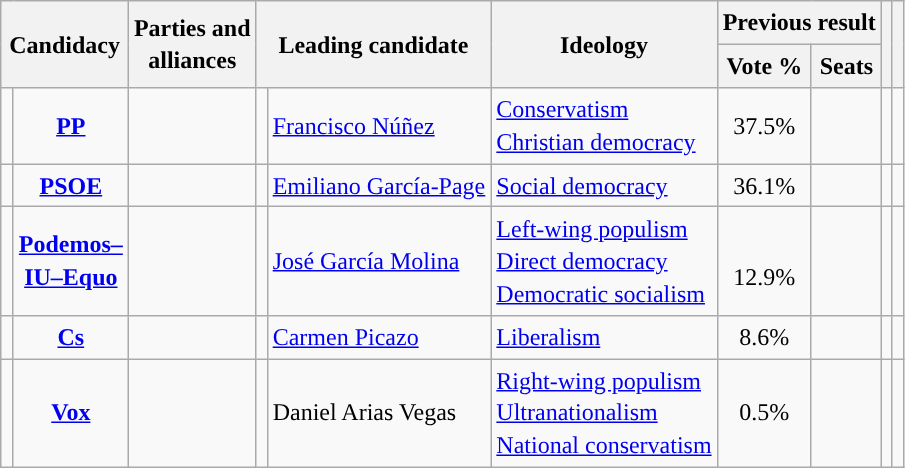<table class="wikitable" style="line-height:1.35em; text-align:left;">
<tr>
<th colspan="2" rowspan="2">Candidacy</th>
<th rowspan="2">Parties and<br>alliances</th>
<th colspan="2" rowspan="2">Leading candidate</th>
<th rowspan="2">Ideology</th>
<th colspan="2">Previous result</th>
<th rowspan="2"></th>
<th rowspan="2"></th>
</tr>
<tr>
<th>Vote %</th>
<th>Seats</th>
</tr>
<tr>
<td width="1" style="color:inherit;background:"></td>
<td align="center"><strong><a href='#'>PP</a></strong></td>
<td></td>
<td></td>
<td><a href='#'>Francisco Núñez</a></td>
<td><a href='#'>Conservatism</a><br><a href='#'>Christian democracy</a></td>
<td align="center">37.5%</td>
<td></td>
<td></td>
<td></td>
</tr>
<tr>
<td style="color:inherit;background:"></td>
<td align="center"><strong><a href='#'>PSOE</a></strong></td>
<td></td>
<td></td>
<td><a href='#'>Emiliano García-Page</a></td>
<td><a href='#'>Social democracy</a></td>
<td align="center">36.1%</td>
<td></td>
<td></td>
<td></td>
</tr>
<tr>
<td style="color:inherit;background:"></td>
<td align="center"><strong><a href='#'>Podemos–<br>IU–Equo</a></strong></td>
<td></td>
<td></td>
<td><a href='#'>José García Molina</a></td>
<td><a href='#'>Left-wing populism</a><br><a href='#'>Direct democracy</a><br><a href='#'>Democratic socialism</a></td>
<td align="center"><br>12.9%<br></td>
<td></td>
<td></td>
<td><br></td>
</tr>
<tr>
<td style="color:inherit;background:"></td>
<td align="center"><strong><a href='#'>Cs</a></strong></td>
<td></td>
<td></td>
<td><a href='#'>Carmen Picazo</a></td>
<td><a href='#'>Liberalism</a></td>
<td align="center">8.6%</td>
<td></td>
<td></td>
<td></td>
</tr>
<tr>
<td style="color:inherit;background:"></td>
<td align="center"><strong><a href='#'>Vox</a></strong></td>
<td></td>
<td></td>
<td>Daniel Arias Vegas</td>
<td><a href='#'>Right-wing populism</a><br><a href='#'>Ultranationalism</a><br><a href='#'>National conservatism</a></td>
<td align="center">0.5%</td>
<td></td>
<td></td>
<td></td>
</tr>
</table>
